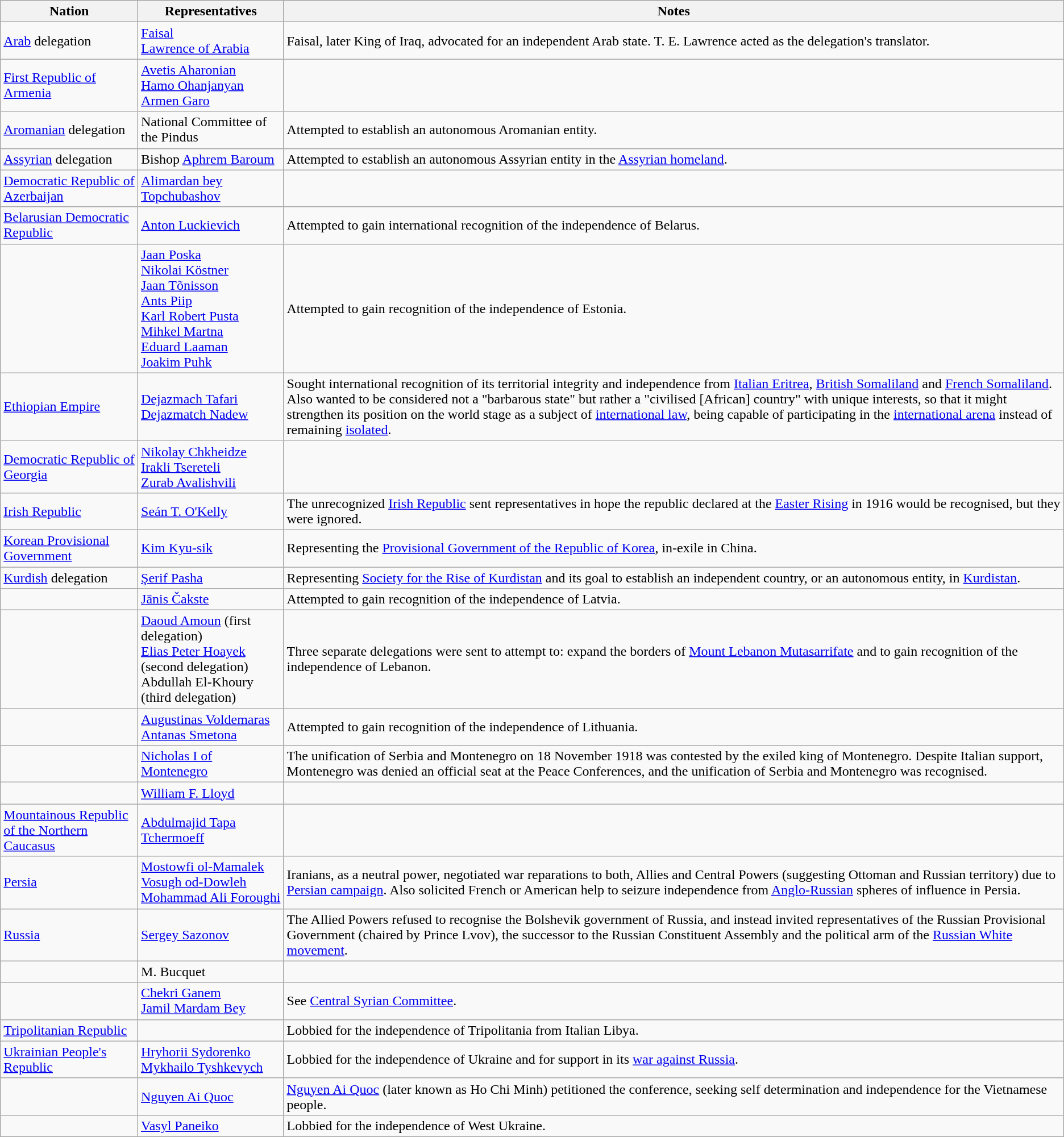<table class="wikitable sortable">
<tr>
<th>Nation</th>
<th>Representatives</th>
<th>Notes</th>
</tr>
<tr>
<td> <a href='#'>Arab</a> delegation</td>
<td><a href='#'>Faisal</a><br><a href='#'>Lawrence of Arabia</a></td>
<td>Faisal, later King of Iraq, advocated for an independent Arab state. T. E. Lawrence acted as the delegation's translator.</td>
</tr>
<tr>
<td> <a href='#'>First Republic of Armenia</a></td>
<td><a href='#'>Avetis Aharonian</a><br><a href='#'>Hamo Ohanjanyan</a><br><a href='#'>Armen Garo</a></td>
<td></td>
</tr>
<tr>
<td> <a href='#'>Aromanian</a> delegation</td>
<td>National Committee of the Pindus</td>
<td>Attempted to establish an autonomous Aromanian entity.</td>
</tr>
<tr>
<td> <a href='#'>Assyrian</a> delegation</td>
<td>Bishop <a href='#'>Aphrem Baroum</a></td>
<td>Attempted to establish an autonomous Assyrian entity in the <a href='#'>Assyrian homeland</a>.</td>
</tr>
<tr>
<td> <a href='#'>Democratic Republic of Azerbaijan</a></td>
<td><a href='#'>Alimardan bey Topchubashov</a></td>
<td></td>
</tr>
<tr>
<td> <a href='#'>Belarusian Democratic Republic</a></td>
<td><a href='#'>Anton Luckievich</a></td>
<td>Attempted to gain international recognition of the independence of Belarus.</td>
</tr>
<tr>
<td></td>
<td><a href='#'>Jaan Poska</a><br><a href='#'>Nikolai Köstner</a><br><a href='#'>Jaan Tõnisson</a><br><a href='#'>Ants Piip</a><br><a href='#'>Karl Robert Pusta</a><br><a href='#'>Mihkel Martna</a><br><a href='#'>Eduard Laaman</a><br><a href='#'>Joakim Puhk</a></td>
<td>Attempted to gain recognition of the independence of Estonia.</td>
</tr>
<tr>
<td> <a href='#'>Ethiopian Empire</a></td>
<td><a href='#'>Dejazmach Tafari</a><br><a href='#'>Dejazmatch Nadew</a></td>
<td>Sought international recognition of its territorial integrity and independence from <a href='#'>Italian Eritrea</a>, <a href='#'>British Somaliland</a> and <a href='#'>French Somaliland</a>. Also wanted to be considered not a "barbarous state" but rather a "civilised [African] country" with unique interests, so that it might strengthen its position on the world stage as a subject of <a href='#'>international law</a>, being capable of participating in the <a href='#'>international arena</a> instead of remaining <a href='#'>isolated</a>.</td>
</tr>
<tr>
<td> <a href='#'>Democratic Republic of Georgia</a></td>
<td><a href='#'>Nikolay Chkheidze</a><br><a href='#'>Irakli Tsereteli</a><br><a href='#'>Zurab Avalishvili</a></td>
<td></td>
</tr>
<tr>
<td> <a href='#'>Irish Republic</a></td>
<td><a href='#'>Seán T. O'Kelly</a></td>
<td>The unrecognized <a href='#'>Irish Republic</a> sent representatives in hope the republic declared at the <a href='#'>Easter Rising</a> in 1916 would be recognised, but they were ignored.</td>
</tr>
<tr>
<td> <a href='#'>Korean Provisional Government</a></td>
<td><a href='#'>Kim Kyu-sik</a></td>
<td>Representing the <a href='#'>Provisional Government of the Republic of Korea</a>, in-exile in China.</td>
</tr>
<tr>
<td> <a href='#'>Kurdish</a> delegation</td>
<td><a href='#'>Şerif Pasha</a></td>
<td>Representing <a href='#'>Society for the Rise of Kurdistan</a> and its goal to establish an independent country, or an autonomous entity, in <a href='#'>Kurdistan</a>.</td>
</tr>
<tr>
<td></td>
<td><a href='#'>Jānis Čakste</a></td>
<td>Attempted to gain recognition of the independence of Latvia.</td>
</tr>
<tr>
<td></td>
<td><a href='#'>Daoud Amoun</a> (first delegation)<br><a href='#'>Elias Peter Hoayek</a> (second delegation)<br>Abdullah El-Khoury (third delegation)</td>
<td>Three separate delegations were sent to attempt to: expand the borders of <a href='#'>Mount Lebanon Mutasarrifate</a> and to gain recognition of the independence of Lebanon.</td>
</tr>
<tr>
<td></td>
<td><a href='#'>Augustinas Voldemaras</a><br><a href='#'>Antanas Smetona</a></td>
<td>Attempted to gain recognition of the independence of Lithuania.</td>
</tr>
<tr>
<td></td>
<td><a href='#'>Nicholas I of Montenegro</a></td>
<td>The unification of Serbia and Montenegro on 18 November 1918 was contested by the exiled king of Montenegro. Despite Italian support, Montenegro was denied an official seat at the Peace Conferences, and the unification of Serbia and Montenegro was recognised.</td>
</tr>
<tr>
<td></td>
<td><a href='#'>William F. Lloyd</a></td>
<td></td>
</tr>
<tr>
<td> <a href='#'>Mountainous Republic of the Northern Caucasus</a></td>
<td><a href='#'>Abdulmajid Tapa Tchermoeff</a></td>
<td></td>
</tr>
<tr>
<td> <a href='#'>Persia</a></td>
<td><a href='#'>Mostowfi ol-Mamalek</a><br><a href='#'>Vosugh od-Dowleh</a>
<a href='#'>Mohammad Ali Foroughi</a></td>
<td>Iranians, as a neutral power, negotiated war reparations to both, Allies and Central Powers (suggesting Ottoman and Russian territory) due to <a href='#'>Persian campaign</a>. Also solicited French or American help to seizure independence from <a href='#'>Anglo-Russian</a> spheres of influence in Persia.</td>
</tr>
<tr>
<td> <a href='#'>Russia</a></td>
<td><a href='#'>Sergey Sazonov</a></td>
<td>The Allied Powers refused to recognise the Bolshevik government of Russia, and instead invited representatives of the Russian Provisional Government (chaired by Prince Lvov), the successor to the Russian Constituent Assembly and the political arm of the <a href='#'>Russian White movement</a>.</td>
</tr>
<tr>
<td></td>
<td>M. Bucquet</td>
<td></td>
</tr>
<tr>
<td></td>
<td><a href='#'>Chekri Ganem</a><br><a href='#'>Jamil Mardam Bey</a></td>
<td>See <a href='#'>Central Syrian Committee</a>.</td>
</tr>
<tr>
<td> <a href='#'>Tripolitanian Republic</a></td>
<td></td>
<td>Lobbied for the independence of Tripolitania from Italian Libya.</td>
</tr>
<tr>
<td> <a href='#'>Ukrainian People's Republic</a></td>
<td><a href='#'>Hryhorii Sydorenko</a><br><a href='#'>Mykhailo Tyshkevych</a></td>
<td>Lobbied for the independence of Ukraine and for support in its <a href='#'>war against Russia</a>.</td>
</tr>
<tr>
<td></td>
<td><a href='#'>Nguyen Ai Quoc</a></td>
<td><a href='#'>Nguyen Ai Quoc</a> (later known as Ho Chi Minh) petitioned the conference, seeking self determination and independence for the Vietnamese people.</td>
</tr>
<tr>
<td></td>
<td><a href='#'>Vasyl Paneiko</a></td>
<td>Lobbied for the independence of West Ukraine.</td>
</tr>
</table>
